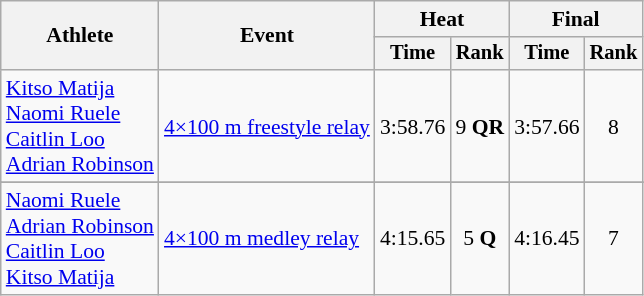<table class=wikitable style="font-size:90%">
<tr>
<th rowspan="2">Athlete</th>
<th rowspan="2">Event</th>
<th colspan="2">Heat</th>
<th colspan="2">Final</th>
</tr>
<tr style="font-size:95%">
<th>Time</th>
<th>Rank</th>
<th>Time</th>
<th>Rank</th>
</tr>
<tr align=center>
<td align=left><a href='#'>Kitso Matija</a><br><a href='#'>Naomi Ruele</a><br><a href='#'>Caitlin Loo</a><br><a href='#'>Adrian Robinson</a></td>
<td align=left><a href='#'>4×100 m freestyle relay</a></td>
<td>3:58.76</td>
<td>9 <strong>QR</strong></td>
<td>3:57.66</td>
<td>8</td>
</tr>
<tr>
</tr>
<tr align=center>
<td align=left><a href='#'>Naomi Ruele</a><br><a href='#'>Adrian Robinson</a><br><a href='#'>Caitlin Loo</a><br><a href='#'>Kitso Matija</a></td>
<td align=left><a href='#'>4×100 m medley relay</a></td>
<td>4:15.65</td>
<td>5 <strong>Q</strong></td>
<td>4:16.45</td>
<td>7</td>
</tr>
</table>
